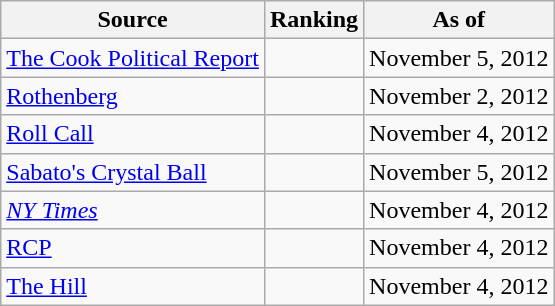<table class="wikitable" style="text-align:center">
<tr>
<th>Source</th>
<th>Ranking</th>
<th>As of</th>
</tr>
<tr>
<td align=left><a href='#'>The Cook Political Report</a></td>
<td></td>
<td>November 5, 2012</td>
</tr>
<tr>
<td align=left><a href='#'>Rothenberg</a></td>
<td></td>
<td>November 2, 2012</td>
</tr>
<tr>
<td align=left><a href='#'>Roll Call</a></td>
<td></td>
<td>November 4, 2012</td>
</tr>
<tr>
<td align=left><a href='#'>Sabato's Crystal Ball</a></td>
<td></td>
<td>November 5, 2012</td>
</tr>
<tr>
<td align=left><a href='#'><em>NY Times</em></a></td>
<td></td>
<td>November 4, 2012</td>
</tr>
<tr>
<td align="left"><a href='#'>RCP</a></td>
<td></td>
<td>November 4, 2012</td>
</tr>
<tr>
<td align=left><a href='#'>The Hill</a></td>
<td></td>
<td>November 4, 2012</td>
</tr>
</table>
